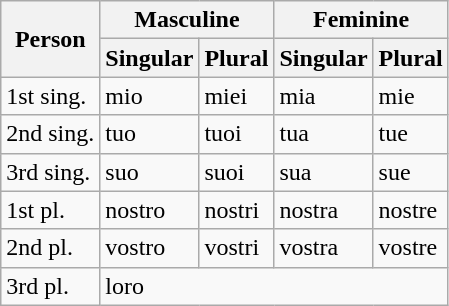<table class="wikitable" border="1">
<tr>
<th rowspan=2>Person</th>
<th colspan=2>Masculine</th>
<th colspan=2>Feminine</th>
</tr>
<tr>
<th>Singular</th>
<th>Plural</th>
<th>Singular</th>
<th>Plural</th>
</tr>
<tr>
<td>1st sing.</td>
<td>mio</td>
<td>miei</td>
<td>mia</td>
<td>mie</td>
</tr>
<tr>
<td>2nd sing.</td>
<td>tuo</td>
<td>tuoi</td>
<td>tua</td>
<td>tue</td>
</tr>
<tr>
<td>3rd sing.</td>
<td>suo</td>
<td>suoi</td>
<td>sua</td>
<td>sue</td>
</tr>
<tr>
<td>1st pl.</td>
<td>nostro</td>
<td>nostri</td>
<td>nostra</td>
<td>nostre</td>
</tr>
<tr>
<td>2nd pl.</td>
<td>vostro</td>
<td>vostri</td>
<td>vostra</td>
<td>vostre</td>
</tr>
<tr>
<td>3rd pl.</td>
<td colspan="4">loro</td>
</tr>
</table>
